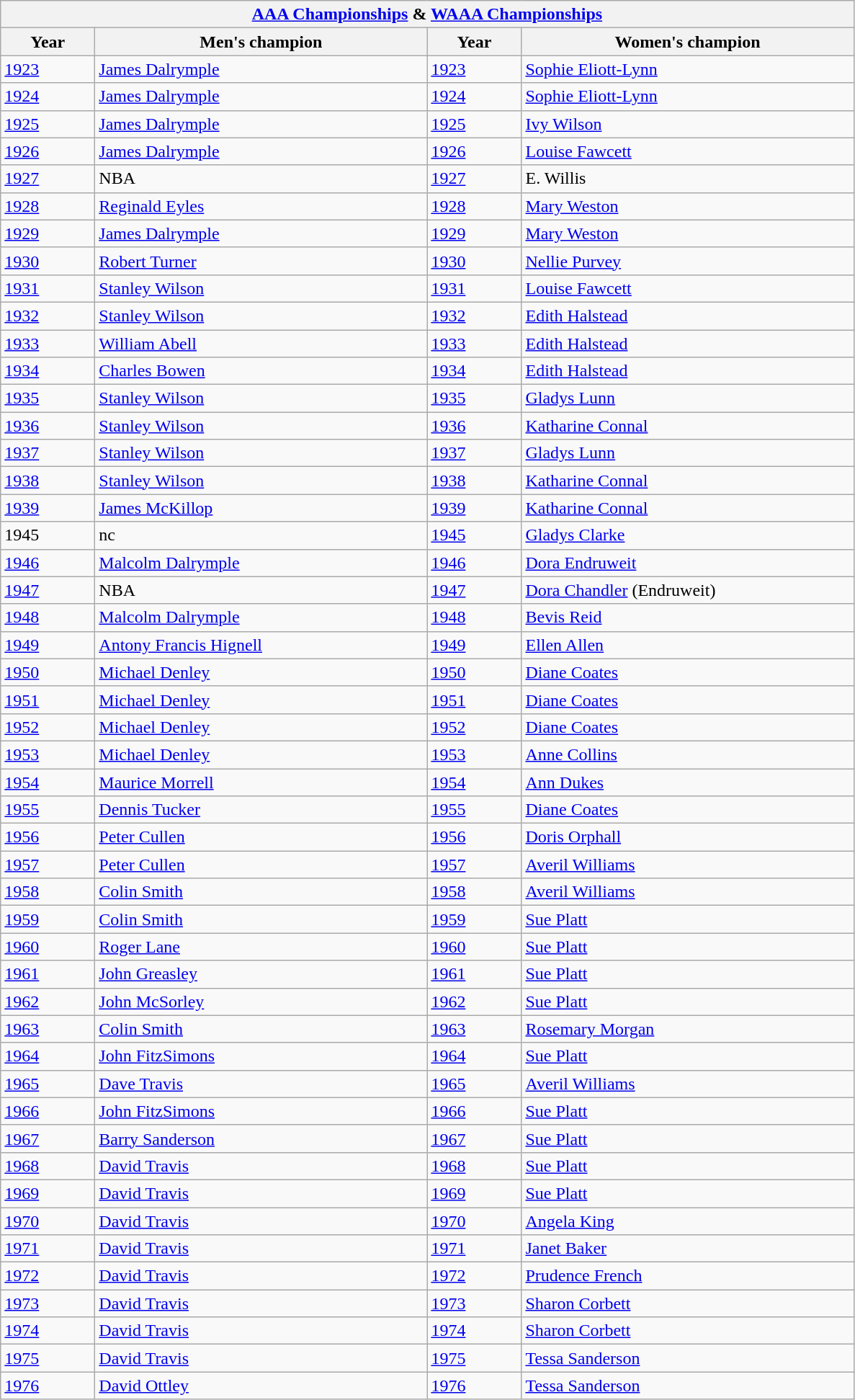<table class="wikitable">
<tr>
<th colspan="4"><a href='#'>AAA Championships</a> & <a href='#'>WAAA Championships</a></th>
</tr>
<tr>
<th width=80>Year</th>
<th width=300>Men's champion</th>
<th width=80>Year</th>
<th width=300>Women's champion</th>
</tr>
<tr>
<td><a href='#'>1923</a></td>
<td><a href='#'>James Dalrymple</a></td>
<td><a href='#'>1923</a></td>
<td><a href='#'>Sophie Eliott-Lynn</a></td>
</tr>
<tr>
<td><a href='#'>1924</a></td>
<td><a href='#'>James Dalrymple</a></td>
<td><a href='#'>1924</a></td>
<td><a href='#'>Sophie Eliott-Lynn</a></td>
</tr>
<tr>
<td><a href='#'>1925</a></td>
<td><a href='#'>James Dalrymple</a></td>
<td><a href='#'>1925</a></td>
<td><a href='#'>Ivy Wilson</a></td>
</tr>
<tr>
<td><a href='#'>1926</a></td>
<td><a href='#'>James Dalrymple</a></td>
<td><a href='#'>1926</a></td>
<td><a href='#'>Louise Fawcett</a></td>
</tr>
<tr>
<td><a href='#'>1927</a></td>
<td>NBA</td>
<td><a href='#'>1927</a></td>
<td>E. Willis</td>
</tr>
<tr>
<td><a href='#'>1928</a></td>
<td><a href='#'>Reginald Eyles</a></td>
<td><a href='#'>1928</a></td>
<td><a href='#'>Mary Weston</a></td>
</tr>
<tr>
<td><a href='#'>1929</a></td>
<td><a href='#'>James Dalrymple</a></td>
<td><a href='#'>1929</a></td>
<td><a href='#'>Mary Weston</a></td>
</tr>
<tr>
<td><a href='#'>1930</a></td>
<td><a href='#'>Robert Turner</a></td>
<td><a href='#'>1930</a></td>
<td><a href='#'>Nellie Purvey</a></td>
</tr>
<tr>
<td><a href='#'>1931</a></td>
<td><a href='#'>Stanley Wilson</a></td>
<td><a href='#'>1931</a></td>
<td><a href='#'>Louise Fawcett</a></td>
</tr>
<tr>
<td><a href='#'>1932</a></td>
<td><a href='#'>Stanley Wilson</a></td>
<td><a href='#'>1932</a></td>
<td><a href='#'>Edith Halstead</a></td>
</tr>
<tr>
<td><a href='#'>1933</a></td>
<td><a href='#'>William Abell</a></td>
<td><a href='#'>1933</a></td>
<td><a href='#'>Edith Halstead</a></td>
</tr>
<tr>
<td><a href='#'>1934</a></td>
<td><a href='#'>Charles Bowen</a></td>
<td><a href='#'>1934</a></td>
<td><a href='#'>Edith Halstead</a></td>
</tr>
<tr>
<td><a href='#'>1935</a></td>
<td><a href='#'>Stanley Wilson</a></td>
<td><a href='#'>1935</a></td>
<td><a href='#'>Gladys Lunn</a></td>
</tr>
<tr>
<td><a href='#'>1936</a></td>
<td><a href='#'>Stanley Wilson</a></td>
<td><a href='#'>1936</a></td>
<td><a href='#'>Katharine Connal</a></td>
</tr>
<tr>
<td><a href='#'>1937</a></td>
<td><a href='#'>Stanley Wilson</a></td>
<td><a href='#'>1937</a></td>
<td><a href='#'>Gladys Lunn</a></td>
</tr>
<tr>
<td><a href='#'>1938</a></td>
<td><a href='#'>Stanley Wilson</a></td>
<td><a href='#'>1938</a></td>
<td><a href='#'>Katharine Connal</a></td>
</tr>
<tr>
<td><a href='#'>1939</a></td>
<td><a href='#'>James McKillop</a></td>
<td><a href='#'>1939</a></td>
<td><a href='#'>Katharine Connal</a></td>
</tr>
<tr>
<td>1945</td>
<td>nc</td>
<td><a href='#'>1945</a></td>
<td><a href='#'>Gladys Clarke</a></td>
</tr>
<tr>
<td><a href='#'>1946</a></td>
<td><a href='#'>Malcolm Dalrymple</a></td>
<td><a href='#'>1946</a></td>
<td><a href='#'>Dora Endruweit</a></td>
</tr>
<tr>
<td><a href='#'>1947</a></td>
<td>NBA</td>
<td><a href='#'>1947</a></td>
<td><a href='#'>Dora Chandler</a> (Endruweit)</td>
</tr>
<tr>
<td><a href='#'>1948</a></td>
<td><a href='#'>Malcolm Dalrymple</a></td>
<td><a href='#'>1948</a></td>
<td><a href='#'>Bevis Reid</a></td>
</tr>
<tr>
<td><a href='#'>1949</a></td>
<td><a href='#'>Antony Francis Hignell</a></td>
<td><a href='#'>1949</a></td>
<td><a href='#'>Ellen Allen</a></td>
</tr>
<tr>
<td><a href='#'>1950</a></td>
<td><a href='#'>Michael Denley</a></td>
<td><a href='#'>1950</a></td>
<td><a href='#'>Diane Coates</a></td>
</tr>
<tr>
<td><a href='#'>1951</a></td>
<td><a href='#'>Michael Denley</a></td>
<td><a href='#'>1951</a></td>
<td><a href='#'>Diane Coates</a></td>
</tr>
<tr>
<td><a href='#'>1952</a></td>
<td><a href='#'>Michael Denley</a></td>
<td><a href='#'>1952</a></td>
<td><a href='#'>Diane Coates</a></td>
</tr>
<tr>
<td><a href='#'>1953</a></td>
<td><a href='#'>Michael Denley</a></td>
<td><a href='#'>1953</a></td>
<td><a href='#'>Anne Collins</a></td>
</tr>
<tr>
<td><a href='#'>1954</a></td>
<td><a href='#'>Maurice Morrell</a></td>
<td><a href='#'>1954</a></td>
<td><a href='#'>Ann Dukes</a></td>
</tr>
<tr>
<td><a href='#'>1955</a></td>
<td><a href='#'>Dennis Tucker</a></td>
<td><a href='#'>1955</a></td>
<td><a href='#'>Diane Coates</a></td>
</tr>
<tr>
<td><a href='#'>1956</a></td>
<td><a href='#'>Peter Cullen</a></td>
<td><a href='#'>1956</a></td>
<td><a href='#'>Doris Orphall</a></td>
</tr>
<tr>
<td><a href='#'>1957</a></td>
<td><a href='#'>Peter Cullen</a></td>
<td><a href='#'>1957</a></td>
<td><a href='#'>Averil Williams</a></td>
</tr>
<tr>
<td><a href='#'>1958</a></td>
<td><a href='#'>Colin Smith</a></td>
<td><a href='#'>1958</a></td>
<td><a href='#'>Averil Williams</a></td>
</tr>
<tr>
<td><a href='#'>1959</a></td>
<td><a href='#'>Colin Smith</a></td>
<td><a href='#'>1959</a></td>
<td><a href='#'>Sue Platt</a></td>
</tr>
<tr>
<td><a href='#'>1960</a></td>
<td><a href='#'>Roger Lane</a></td>
<td><a href='#'>1960</a></td>
<td><a href='#'>Sue Platt</a></td>
</tr>
<tr>
<td><a href='#'>1961</a></td>
<td><a href='#'>John Greasley</a></td>
<td><a href='#'>1961</a></td>
<td><a href='#'>Sue Platt</a></td>
</tr>
<tr>
<td><a href='#'>1962</a></td>
<td><a href='#'>John McSorley</a></td>
<td><a href='#'>1962</a></td>
<td><a href='#'>Sue Platt</a></td>
</tr>
<tr>
<td><a href='#'>1963</a></td>
<td><a href='#'>Colin Smith</a></td>
<td><a href='#'>1963</a></td>
<td><a href='#'>Rosemary Morgan</a></td>
</tr>
<tr>
<td><a href='#'>1964</a></td>
<td><a href='#'>John FitzSimons</a></td>
<td><a href='#'>1964</a></td>
<td><a href='#'>Sue Platt</a></td>
</tr>
<tr>
<td><a href='#'>1965</a></td>
<td><a href='#'>Dave Travis</a></td>
<td><a href='#'>1965</a></td>
<td><a href='#'>Averil Williams</a></td>
</tr>
<tr>
<td><a href='#'>1966</a></td>
<td><a href='#'>John FitzSimons</a></td>
<td><a href='#'>1966</a></td>
<td><a href='#'>Sue Platt</a></td>
</tr>
<tr>
<td><a href='#'>1967</a></td>
<td><a href='#'>Barry Sanderson</a></td>
<td><a href='#'>1967</a></td>
<td><a href='#'>Sue Platt</a></td>
</tr>
<tr>
<td><a href='#'>1968</a></td>
<td><a href='#'>David Travis</a></td>
<td><a href='#'>1968</a></td>
<td><a href='#'>Sue Platt</a></td>
</tr>
<tr>
<td><a href='#'>1969</a></td>
<td><a href='#'>David Travis</a></td>
<td><a href='#'>1969</a></td>
<td><a href='#'>Sue Platt</a></td>
</tr>
<tr>
<td><a href='#'>1970</a></td>
<td><a href='#'>David Travis</a></td>
<td><a href='#'>1970</a></td>
<td><a href='#'>Angela King</a></td>
</tr>
<tr>
<td><a href='#'>1971</a></td>
<td><a href='#'>David Travis</a></td>
<td><a href='#'>1971</a></td>
<td><a href='#'>Janet Baker</a></td>
</tr>
<tr>
<td><a href='#'>1972</a></td>
<td><a href='#'>David Travis</a></td>
<td><a href='#'>1972</a></td>
<td><a href='#'>Prudence French</a></td>
</tr>
<tr>
<td><a href='#'>1973</a></td>
<td><a href='#'>David Travis</a></td>
<td><a href='#'>1973</a></td>
<td><a href='#'>Sharon Corbett</a></td>
</tr>
<tr>
<td><a href='#'>1974</a></td>
<td><a href='#'>David Travis</a></td>
<td><a href='#'>1974</a></td>
<td><a href='#'>Sharon Corbett</a></td>
</tr>
<tr>
<td><a href='#'>1975</a></td>
<td><a href='#'>David Travis</a></td>
<td><a href='#'>1975</a></td>
<td><a href='#'>Tessa Sanderson</a></td>
</tr>
<tr>
<td><a href='#'>1976</a></td>
<td><a href='#'>David Ottley</a></td>
<td><a href='#'>1976</a></td>
<td><a href='#'>Tessa Sanderson</a></td>
</tr>
</table>
